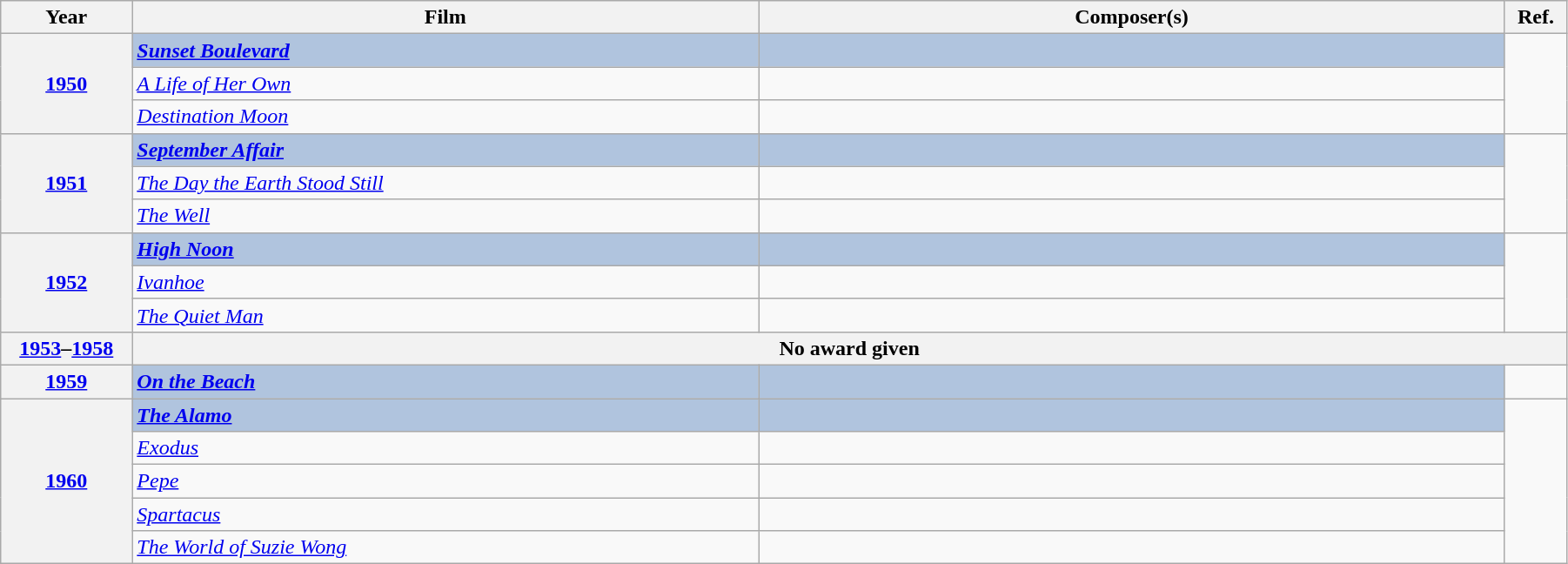<table class="wikitable sortable unsortable" style="width:95%;" cellpadding="6">
<tr>
<th scope="col" style="width:70pt">Year</th>
<th scope="col" style="width:40%">Film</th>
<th scope="col">Composer(s)</th>
<th scope="col" class="unsortable" style="width:30pt">Ref.</th>
</tr>
<tr>
<th rowspan="3" style="text-align:center;"><a href='#'>1950</a></th>
<td style="background:#B0C4DE;"><strong><em><a href='#'>Sunset Boulevard</a></em></strong></td>
<td style="background:#B0C4DE;"><strong></strong></td>
<td rowspan="3"></td>
</tr>
<tr>
<td><em><a href='#'>A Life of Her Own</a></em></td>
<td></td>
</tr>
<tr>
<td><em><a href='#'>Destination Moon</a></em></td>
<td></td>
</tr>
<tr>
<th rowspan="3" style="text-align:center;"><a href='#'>1951</a></th>
<td style="background:#B0C4DE;"><strong><em><a href='#'>September Affair</a></em></strong></td>
<td style="background:#B0C4DE;"><strong></strong></td>
<td rowspan="3"></td>
</tr>
<tr>
<td><em><a href='#'>The Day the Earth Stood Still</a></em></td>
<td></td>
</tr>
<tr>
<td><em><a href='#'>The Well</a></em></td>
<td></td>
</tr>
<tr>
<th rowspan="3" style="text-align:center;"><a href='#'>1952</a></th>
<td style="background:#B0C4DE;"><strong><em><a href='#'>High Noon</a></em></strong></td>
<td style="background:#B0C4DE;"><strong></strong></td>
<td rowspan="3"></td>
</tr>
<tr>
<td><em><a href='#'>Ivanhoe</a></em></td>
<td></td>
</tr>
<tr>
<td><em><a href='#'>The Quiet Man</a></em></td>
<td></td>
</tr>
<tr>
<th style="text-align:center;"><a href='#'>1953</a>–<a href='#'>1958</a></th>
<th colspan="3" style="text-align:center;">No award given</th>
</tr>
<tr>
<th style="text-align:center;"><a href='#'>1959</a></th>
<td style="background:#B0C4DE;"><strong><em><a href='#'>On the Beach</a></em></strong></td>
<td style="background:#B0C4DE;"><strong></strong></td>
<td></td>
</tr>
<tr>
<th rowspan="5" style="text-align:center;"><a href='#'>1960</a></th>
<td style="background:#B0C4DE;"><strong><em><a href='#'>The Alamo</a></em></strong></td>
<td style="background:#B0C4DE;"><strong></strong></td>
<td rowspan="5"></td>
</tr>
<tr>
<td><em><a href='#'>Exodus</a></em></td>
<td></td>
</tr>
<tr>
<td><em><a href='#'>Pepe</a></em></td>
<td></td>
</tr>
<tr>
<td><em><a href='#'>Spartacus</a></em></td>
<td></td>
</tr>
<tr>
<td><em><a href='#'>The World of Suzie Wong</a></em></td>
<td></td>
</tr>
</table>
